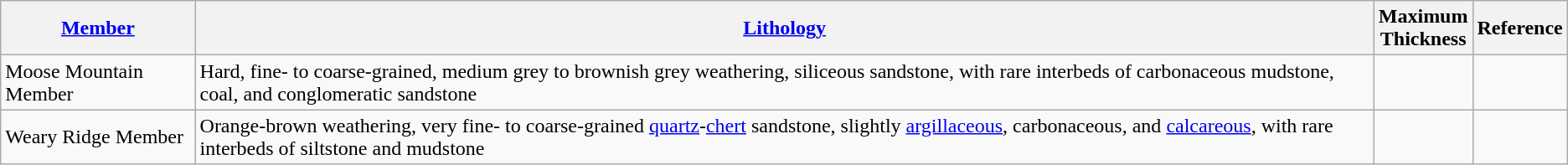<table class="wikitable">
<tr>
<th><a href='#'>Member</a></th>
<th><a href='#'>Lithology</a></th>
<th>Maximum<br>Thickness</th>
<th>Reference</th>
</tr>
<tr>
<td>Moose Mountain Member</td>
<td>Hard, fine- to coarse-grained, medium grey to brownish grey weathering, siliceous sandstone, with rare interbeds of carbonaceous mudstone, coal, and conglomeratic sandstone</td>
<td></td>
<td><br></td>
</tr>
<tr>
<td>Weary Ridge Member</td>
<td>Orange-brown weathering, very fine- to coarse-grained <a href='#'>quartz</a>-<a href='#'>chert</a> sandstone, slightly <a href='#'>argillaceous</a>, carbonaceous, and <a href='#'>calcareous</a>, with rare interbeds of siltstone and mudstone</td>
<td></td>
<td></td>
</tr>
</table>
